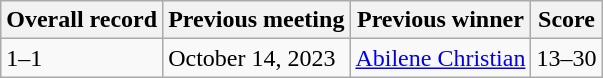<table class="wikitable">
<tr>
<th>Overall record</th>
<th>Previous meeting</th>
<th>Previous winner</th>
<th>Score</th>
</tr>
<tr>
<td>1–1</td>
<td>October 14, 2023</td>
<td><a href='#'>Abilene Christian</a></td>
<td>13–30</td>
</tr>
</table>
